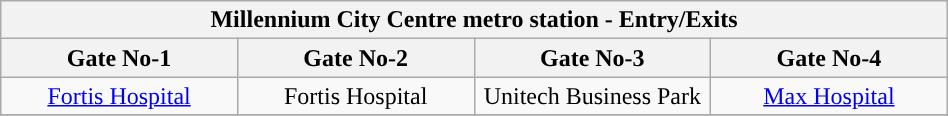<table class="wikitable" style="text-align: center;" width="50%">
<tr>
<th align="center" colspan="4" style="background:#"><span>Millennium City Centre metro station - Entry/Exits</span></th>
</tr>
<tr>
<th style="width:15%;">Gate No-1 </th>
<th style="width:15%;">Gate No-2</th>
<th style="width:15%;">Gate No-3 </th>
<th style="width:15%;">Gate No-4 </th>
</tr>
<tr>
<td><a href='#'>Fortis Hospital</a></td>
<td>Fortis Hospital</td>
<td>Unitech Business Park</td>
<td><a href='#'>Max Hospital</a></td>
</tr>
<tr>
</tr>
</table>
